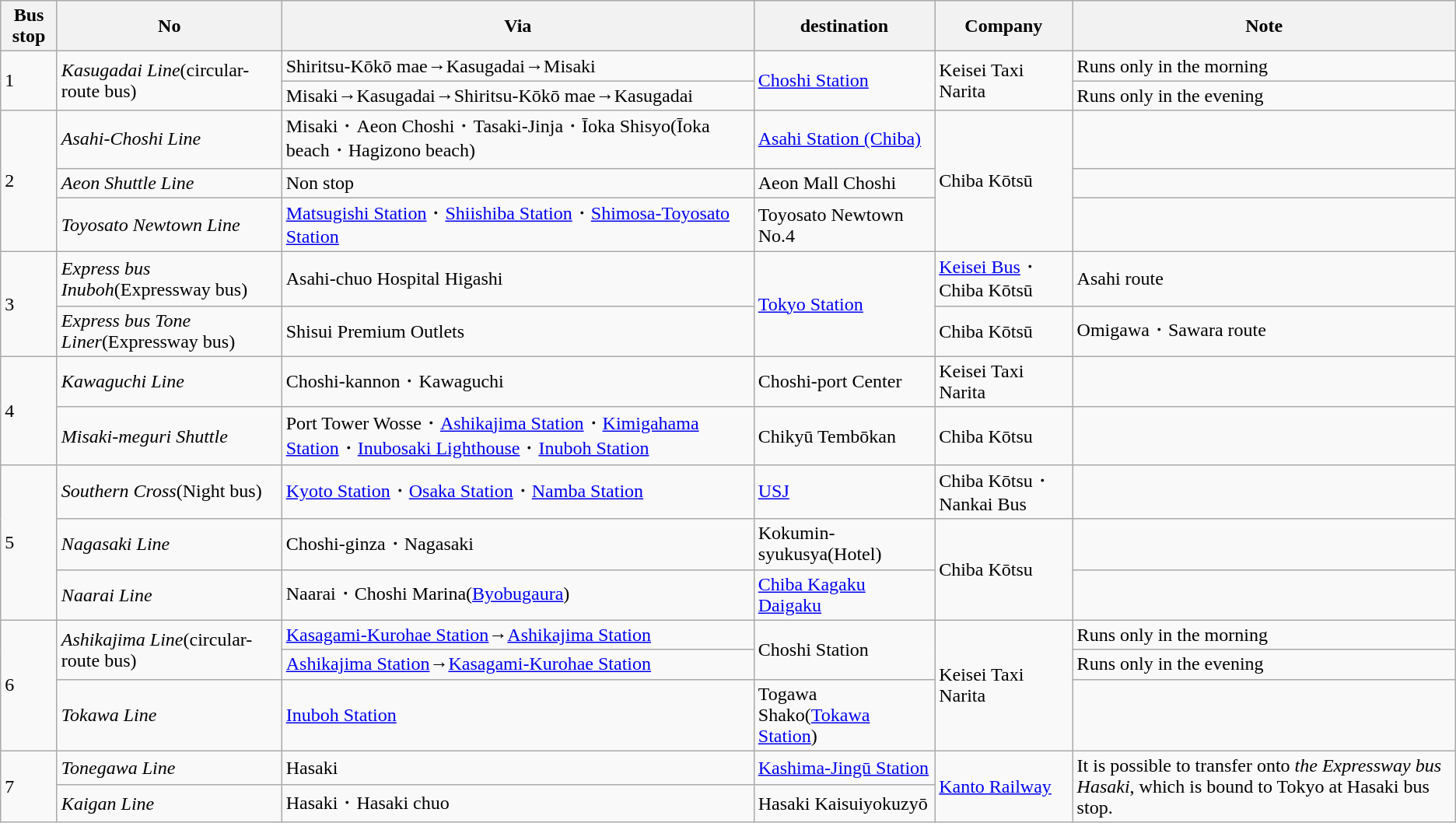<table class="wikitable">
<tr>
<th>Bus stop</th>
<th>No</th>
<th>Via</th>
<th>destination</th>
<th>Company</th>
<th>Note</th>
</tr>
<tr>
<td rowspan="2">1</td>
<td rowspan="2"><em>Kasugadai Line</em>(circular-route bus)</td>
<td>Shiritsu-Kōkō mae→Kasugadai→Misaki</td>
<td rowspan="2"><a href='#'>Choshi Station</a></td>
<td rowspan="2">Keisei Taxi Narita</td>
<td>Runs only in the morning</td>
</tr>
<tr>
<td>Misaki→Kasugadai→Shiritsu-Kōkō mae→Kasugadai</td>
<td>Runs only in the evening</td>
</tr>
<tr>
<td rowspan="3">2</td>
<td><em>Asahi-Choshi Line</em></td>
<td>Misaki・Aeon Choshi・Tasaki-Jinja・Īoka Shisyo(Īoka beach・Hagizono beach)</td>
<td><a href='#'>Asahi Station (Chiba)</a></td>
<td rowspan="3">Chiba Kōtsū</td>
<td></td>
</tr>
<tr>
<td><em>Aeon Shuttle Line</em></td>
<td>Non stop</td>
<td>Aeon Mall Choshi</td>
<td></td>
</tr>
<tr>
<td><em>Toyosato Newtown Line</em></td>
<td><a href='#'>Matsugishi Station</a>・<a href='#'>Shiishiba Station</a>・<a href='#'>Shimosa-Toyosato Station</a></td>
<td>Toyosato Newtown No.4</td>
<td></td>
</tr>
<tr>
<td rowspan="2">3</td>
<td><em>Express bus Inuboh</em>(Expressway bus)</td>
<td>Asahi-chuo Hospital Higashi</td>
<td rowspan="2"><a href='#'>Tokyo Station</a></td>
<td><a href='#'>Keisei Bus</a>・Chiba Kōtsū</td>
<td>Asahi route</td>
</tr>
<tr>
<td><em>Express bus Tone Liner</em>(Expressway bus)</td>
<td>Shisui Premium Outlets</td>
<td>Chiba Kōtsū</td>
<td>Omigawa・Sawara route</td>
</tr>
<tr>
<td rowspan="2">4</td>
<td><em>Kawaguchi Line</em></td>
<td>Choshi-kannon・Kawaguchi</td>
<td>Choshi-port Center</td>
<td>Keisei Taxi Narita</td>
<td></td>
</tr>
<tr>
<td><em>Misaki-meguri Shuttle</em></td>
<td>Port Tower Wosse・<a href='#'>Ashikajima Station</a>・<a href='#'>Kimigahama Station</a>・<a href='#'>Inubosaki Lighthouse</a>・<a href='#'>Inuboh Station</a></td>
<td>Chikyū Tembōkan</td>
<td>Chiba Kōtsu</td>
<td></td>
</tr>
<tr>
<td rowspan="3">5</td>
<td><em>Southern Cross</em>(Night bus)</td>
<td><a href='#'>Kyoto Station</a>・<a href='#'>Osaka Station</a>・<a href='#'>Namba Station</a></td>
<td><a href='#'>USJ</a></td>
<td>Chiba Kōtsu・Nankai Bus</td>
<td></td>
</tr>
<tr>
<td><em>Nagasaki Line</em></td>
<td>Choshi-ginza・Nagasaki</td>
<td>Kokumin-syukusya(Hotel)</td>
<td rowspan="2">Chiba Kōtsu</td>
<td></td>
</tr>
<tr>
<td><em>Naarai Line</em></td>
<td>Naarai・Choshi Marina(<a href='#'>Byobugaura</a>)</td>
<td><a href='#'>Chiba Kagaku Daigaku</a></td>
<td></td>
</tr>
<tr>
<td rowspan="3">6</td>
<td rowspan="2"><em>Ashikajima Line</em>(circular-route bus)</td>
<td><a href='#'>Kasagami-Kurohae Station</a>→<a href='#'>Ashikajima Station</a></td>
<td rowspan="2">Choshi Station</td>
<td rowspan="3">Keisei Taxi Narita</td>
<td>Runs only in the morning</td>
</tr>
<tr>
<td><a href='#'>Ashikajima Station</a>→<a href='#'>Kasagami-Kurohae Station</a></td>
<td>Runs only in the evening</td>
</tr>
<tr>
<td><em>Tokawa Line</em></td>
<td><a href='#'>Inuboh Station</a></td>
<td>Togawa Shako(<a href='#'>Tokawa Station</a>)</td>
<td></td>
</tr>
<tr>
<td rowspan="2">7</td>
<td><em>Tonegawa Line</em></td>
<td>Hasaki</td>
<td><a href='#'>Kashima-Jingū Station</a></td>
<td rowspan="2"><a href='#'>Kanto Railway</a></td>
<td rowspan="2">It is possible to transfer onto <em>the Expressway bus Hasaki</em>, which is bound to Tokyo at Hasaki bus stop.</td>
</tr>
<tr>
<td><em>Kaigan Line</em></td>
<td>Hasaki・Hasaki chuo</td>
<td>Hasaki Kaisuiyokuzyō</td>
</tr>
</table>
